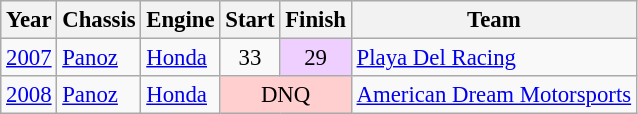<table class="wikitable" style="font-size: 95%;">
<tr>
<th>Year</th>
<th>Chassis</th>
<th>Engine</th>
<th>Start</th>
<th>Finish</th>
<th>Team</th>
</tr>
<tr>
<td><a href='#'>2007</a></td>
<td><a href='#'>Panoz</a></td>
<td><a href='#'>Honda</a></td>
<td align=center>33</td>
<td align=center style="background:#efcfff;">29</td>
<td><a href='#'>Playa Del Racing</a></td>
</tr>
<tr>
<td><a href='#'>2008</a></td>
<td><a href='#'>Panoz</a></td>
<td><a href='#'>Honda</a></td>
<td colspan=2 align=center style="background:#FFCFCF;">DNQ</td>
<td><a href='#'>American Dream Motorsports</a></td>
</tr>
</table>
